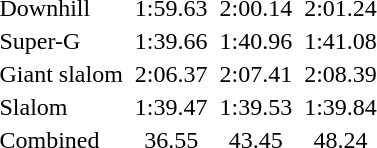<table>
<tr valign="top">
<td>Downhill<br></td>
<td></td>
<td>1:59.63</td>
<td></td>
<td>2:00.14</td>
<td></td>
<td>2:01.24</td>
</tr>
<tr valign="top">
<td>Super-G<br></td>
<td></td>
<td>1:39.66</td>
<td></td>
<td>1:40.96</td>
<td></td>
<td>1:41.08</td>
</tr>
<tr valign="top">
<td>Giant slalom<br></td>
<td></td>
<td>2:06.37</td>
<td></td>
<td>2:07.41</td>
<td></td>
<td>2:08.39</td>
</tr>
<tr valign="top">
<td>Slalom<br></td>
<td></td>
<td>1:39.47</td>
<td></td>
<td>1:39.53</td>
<td></td>
<td>1:39.84</td>
</tr>
<tr valign="top">
<td>Combined<br></td>
<td></td>
<td align=center>36.55</td>
<td></td>
<td align=center>43.45</td>
<td></td>
<td align=center>48.24</td>
</tr>
</table>
